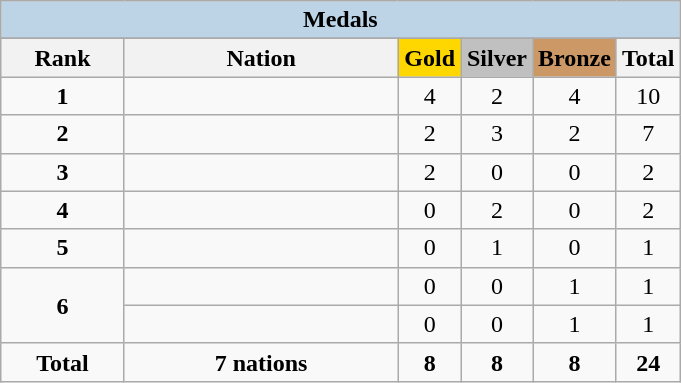<table class="wikitable" style="text-align:center">
<tr>
<td colspan="6" style="background:#BCD4E6"><strong>Medals</strong></td>
</tr>
<tr>
</tr>
<tr style="background-color:#EDEDED;">
<th width="75px" class="hintergrundfarbe5">Rank</th>
<th width="175px" class="hintergrundfarbe6">Nation</th>
<th style="background:    gold; width:35px ">Gold</th>
<th style="background:  silver; width:35px ">Silver</th>
<th style="background: #CC9966; width:35px ">Bronze</th>
<th width="35px">Total</th>
</tr>
<tr>
<td><strong>1</strong></td>
<td align=left></td>
<td>4</td>
<td>2</td>
<td>4</td>
<td>10</td>
</tr>
<tr>
<td><strong>2</strong></td>
<td align=left></td>
<td>2</td>
<td>3</td>
<td>2</td>
<td>7</td>
</tr>
<tr>
<td><strong>3</strong></td>
<td align=left></td>
<td>2</td>
<td>0</td>
<td>0</td>
<td>2</td>
</tr>
<tr>
<td><strong>4</strong></td>
<td align=left></td>
<td>0</td>
<td>2</td>
<td>0</td>
<td>2</td>
</tr>
<tr>
<td><strong>5</strong></td>
<td align=left></td>
<td>0</td>
<td>1</td>
<td>0</td>
<td>1</td>
</tr>
<tr>
<td rowspan="2"><strong>6</strong></td>
<td align=left></td>
<td>0</td>
<td>0</td>
<td>1</td>
<td>1</td>
</tr>
<tr>
<td align=left></td>
<td>0</td>
<td>0</td>
<td>1</td>
<td>1</td>
</tr>
<tr>
<td><strong>Total</strong></td>
<td><strong>7 nations</strong></td>
<td><strong>8</strong></td>
<td><strong>8</strong></td>
<td><strong>8</strong></td>
<td><strong>24</strong></td>
</tr>
</table>
